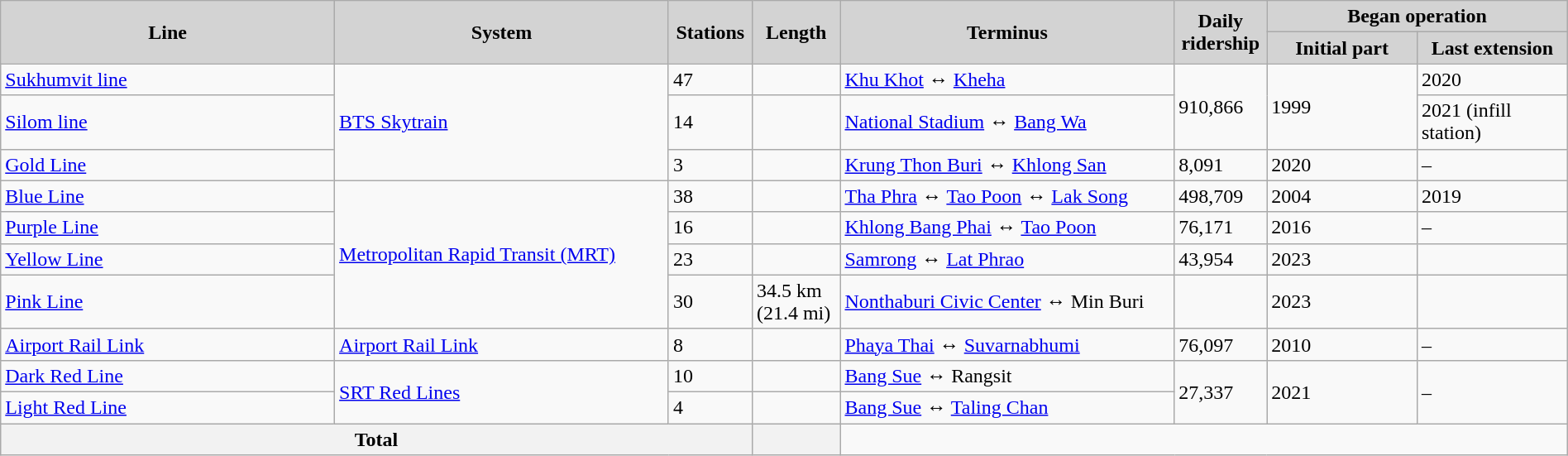<table class="wikitable" style="width:100%;">
<tr>
<th style="background-color:lightgrey; width:20%;" rowspan="2">Line</th>
<th style="background-color:lightgrey; width:20%;" rowspan="2">System</th>
<th style="background-color:lightgrey; width:5%;" rowspan="2">Stations</th>
<th style="background-color:lightgrey; width:5%;" rowspan="2">Length</th>
<th style="background-color:lightgrey; width:20%;" rowspan="2">Terminus</th>
<th style="background-color:lightgrey; width:5%;" rowspan="2">Daily ridership</th>
<th style="background-color:lightgrey; width:5%;" colspan="2">Began operation</th>
</tr>
<tr>
<th style="background-color:lightgrey; width:9%;">Initial part</th>
<th style="background-color:lightgrey; width:9%;">Last extension</th>
</tr>
<tr>
<td> <a href='#'>Sukhumvit line</a></td>
<td rowspan="3"><a href='#'>BTS Skytrain</a></td>
<td style="text-align:center:">47</td>
<td></td>
<td><a href='#'>Khu Khot</a> ↔ <a href='#'>Kheha</a></td>
<td rowspan="2">910,866</td>
<td rowspan="2">1999</td>
<td>2020</td>
</tr>
<tr>
<td> <a href='#'>Silom line</a></td>
<td style="text-align:center:">14</td>
<td></td>
<td><a href='#'>National Stadium</a> ↔ <a href='#'>Bang Wa</a></td>
<td>2021 (infill station)</td>
</tr>
<tr>
<td> <a href='#'>Gold Line</a></td>
<td style="text-align:center:">3</td>
<td></td>
<td><a href='#'>Krung Thon Buri</a> ↔ <a href='#'>Khlong San</a></td>
<td>8,091</td>
<td>2020</td>
<td>–</td>
</tr>
<tr>
<td> <a href='#'>Blue Line</a></td>
<td rowspan="4"><a href='#'>Metropolitan Rapid Transit (MRT)</a></td>
<td style="text-align:center:">38</td>
<td></td>
<td><a href='#'>Tha Phra</a> ↔ <a href='#'>Tao Poon</a> ↔ <a href='#'>Lak Song</a></td>
<td>498,709</td>
<td>2004</td>
<td>2019</td>
</tr>
<tr>
<td> <a href='#'>Purple Line</a></td>
<td style="text-align:center:">16</td>
<td></td>
<td><a href='#'>Khlong Bang Phai</a> ↔ <a href='#'>Tao Poon</a></td>
<td>76,171</td>
<td>2016</td>
<td>–</td>
</tr>
<tr>
<td> <a href='#'>Yellow Line</a></td>
<td>23</td>
<td></td>
<td><a href='#'>Samrong</a> ↔ <a href='#'>Lat Phrao</a></td>
<td>43,954</td>
<td>2023</td>
<td></td>
</tr>
<tr>
<td> <a href='#'>Pink Line</a></td>
<td>30</td>
<td>34.5 km (21.4 mi)</td>
<td><a href='#'>Nonthaburi Civic Center</a> ↔ Min Buri</td>
<td></td>
<td>2023</td>
<td></td>
</tr>
<tr>
<td> <a href='#'>Airport Rail Link</a></td>
<td><a href='#'>Airport Rail Link</a></td>
<td style="text-align:center:">8</td>
<td></td>
<td><a href='#'>Phaya Thai</a> ↔ <a href='#'>Suvarnabhumi</a></td>
<td>76,097</td>
<td>2010</td>
<td>–</td>
</tr>
<tr>
<td> <a href='#'>Dark Red Line</a></td>
<td rowspan="2"><a href='#'>SRT Red Lines</a></td>
<td>10</td>
<td></td>
<td><a href='#'>Bang Sue</a> ↔ Rangsit</td>
<td rowspan="2">27,337</td>
<td rowspan="2">2021</td>
<td rowspan="2">–</td>
</tr>
<tr>
<td> <a href='#'>Light Red Line</a></td>
<td>4</td>
<td></td>
<td><a href='#'>Bang Sue</a> ↔ <a href='#'>Taling Chan</a></td>
</tr>
<tr>
<th colspan="3">Total</th>
<th></th>
</tr>
</table>
